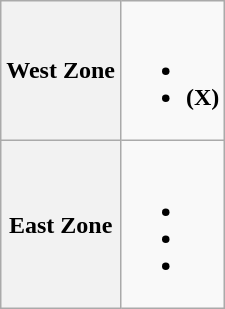<table class="wikitable">
<tr>
<th>West Zone</th>
<td valign=top><br><ul><li></li><li> <strong>(X)</strong></li></ul></td>
</tr>
<tr>
<th>East Zone</th>
<td valign=top><br><ul><li></li><li></li><li></li></ul></td>
</tr>
</table>
